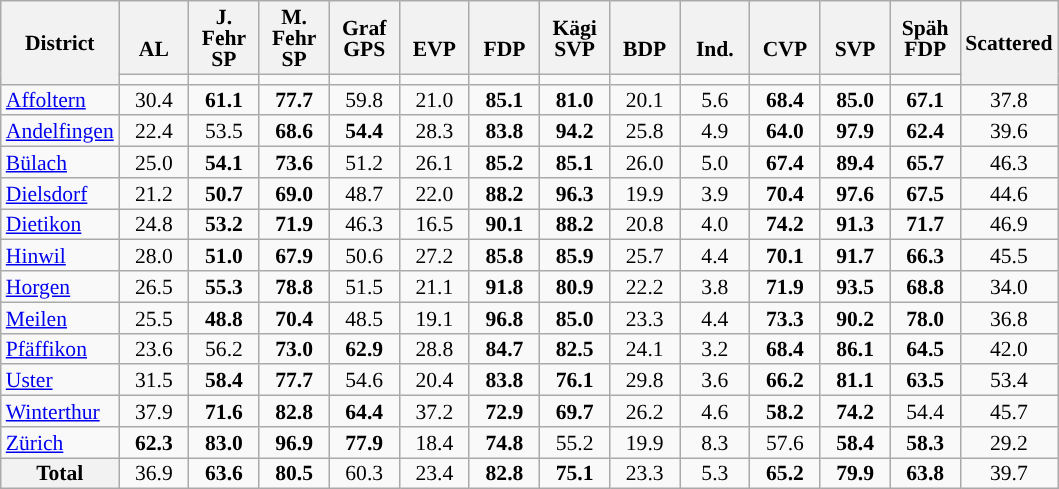<table class="wikitable" style="text-align:center; font-size:90%; line-height:14px;">
<tr>
<th rowspan="2">District</th>
<th><br>AL</th>
<th>J. Fehr<br>SP</th>
<th>M. Fehr<br>SP</th>
<th>Graf<br>GPS</th>
<th><br>EVP</th>
<th><br>FDP</th>
<th>Kägi<br>SVP</th>
<th><br>BDP</th>
<th><br>Ind.</th>
<th><br>CVP</th>
<th><br>SVP</th>
<th>Späh<br>FDP</th>
<th rowspan="2">Scattered</th>
</tr>
<tr>
<td style="width:40px; background-color:"></td>
<td style="width:40px; background-color:"></td>
<td style="width:40px; background-color:"></td>
<td style="width:40px; background-color:"></td>
<td style="width:40px; background-color:"></td>
<td style="width:40px; background-color:"></td>
<td style="width:40px; background-color:"></td>
<td style="width:40px; background-color:"></td>
<td style="width:40px; background-color:"></td>
<td style="width:40px; background-color:"></td>
<td style="width:40px; background-color:"></td>
<td style="width:40px; background-color:"></td>
</tr>
<tr>
<td align="left"><a href='#'>Affoltern</a></td>
<td>30.4</td>
<td style="background-color:#"><strong>61.1</strong></td>
<td style="background-color:#"><strong>77.7</strong></td>
<td>59.8</td>
<td>21.0</td>
<td style="background-color:#"><strong>85.1</strong></td>
<td style="background-color:#"><strong>81.0</strong></td>
<td>20.1</td>
<td>5.6</td>
<td style="background-color:#"><strong>68.4</strong></td>
<td style="background-color:#"><strong>85.0</strong></td>
<td style="background-color:#"><strong>67.1</strong></td>
<td>37.8</td>
</tr>
<tr>
<td align="left"><a href='#'>Andelfingen</a></td>
<td>22.4</td>
<td>53.5</td>
<td style="background-color:#"><strong>68.6</strong></td>
<td style="background-color:#"><strong>54.4</strong></td>
<td>28.3</td>
<td style="background-color:#"><strong>83.8</strong></td>
<td style="background-color:#"><strong>94.2</strong></td>
<td>25.8</td>
<td>4.9</td>
<td style="background-color:#"><strong>64.0</strong></td>
<td style="background-color:#"><strong>97.9</strong></td>
<td style="background-color:#"><strong>62.4</strong></td>
<td>39.6</td>
</tr>
<tr>
<td align="left"><a href='#'>Bülach</a></td>
<td>25.0</td>
<td style="background-color:#"><strong>54.1</strong></td>
<td style="background-color:#"><strong>73.6</strong></td>
<td>51.2</td>
<td>26.1</td>
<td style="background-color:#"><strong>85.2</strong></td>
<td style="background-color:#"><strong>85.1</strong></td>
<td>26.0</td>
<td>5.0</td>
<td style="background-color:#"><strong>67.4</strong></td>
<td style="background-color:#"><strong>89.4</strong></td>
<td style="background-color:#"><strong>65.7</strong></td>
<td>46.3</td>
</tr>
<tr>
<td align="left"><a href='#'>Dielsdorf</a></td>
<td>21.2</td>
<td style="background-color:#"><strong>50.7</strong></td>
<td style="background-color:#"><strong>69.0</strong></td>
<td>48.7</td>
<td>22.0</td>
<td style="background-color:#"><strong>88.2</strong></td>
<td style="background-color:#"><strong>96.3</strong></td>
<td>19.9</td>
<td>3.9</td>
<td style="background-color:#"><strong>70.4</strong></td>
<td style="background-color:#"><strong>97.6</strong></td>
<td style="background-color:#"><strong>67.5</strong></td>
<td>44.6</td>
</tr>
<tr>
<td align="left"><a href='#'>Dietikon</a></td>
<td>24.8</td>
<td style="background-color:#"><strong>53.2</strong></td>
<td style="background-color:#"><strong>71.9</strong></td>
<td>46.3</td>
<td>16.5</td>
<td style="background-color:#"><strong>90.1</strong></td>
<td style="background-color:#"><strong>88.2</strong></td>
<td>20.8</td>
<td>4.0</td>
<td style="background-color:#"><strong>74.2</strong></td>
<td style="background-color:#"><strong>91.3</strong></td>
<td style="background-color:#"><strong>71.7</strong></td>
<td>46.9</td>
</tr>
<tr>
<td align="left"><a href='#'>Hinwil</a></td>
<td>28.0</td>
<td style="background-color:#"><strong>51.0</strong></td>
<td style="background-color:#"><strong>67.9</strong></td>
<td>50.6</td>
<td>27.2</td>
<td style="background-color:#"><strong>85.8</strong></td>
<td style="background-color:#"><strong>85.9</strong></td>
<td>25.7</td>
<td>4.4</td>
<td style="background-color:#"><strong>70.1</strong></td>
<td style="background-color:#"><strong>91.7</strong></td>
<td style="background-color:#"><strong>66.3</strong></td>
<td>45.5</td>
</tr>
<tr>
<td align="left"><a href='#'>Horgen</a></td>
<td>26.5</td>
<td style="background-color:#"><strong>55.3</strong></td>
<td style="background-color:#"><strong>78.8</strong></td>
<td>51.5</td>
<td>21.1</td>
<td style="background-color:#"><strong>91.8</strong></td>
<td style="background-color:#"><strong>80.9</strong></td>
<td>22.2</td>
<td>3.8</td>
<td style="background-color:#"><strong>71.9</strong></td>
<td style="background-color:#"><strong>93.5</strong></td>
<td style="background-color:#"><strong>68.8</strong></td>
<td>34.0</td>
</tr>
<tr>
<td align="left"><a href='#'>Meilen</a></td>
<td>25.5</td>
<td style="background-color:#"><strong>48.8</strong></td>
<td style="background-color:#"><strong>70.4</strong></td>
<td>48.5</td>
<td>19.1</td>
<td style="background-color:#"><strong>96.8</strong></td>
<td style="background-color:#"><strong>85.0</strong></td>
<td>23.3</td>
<td>4.4</td>
<td style="background-color:#"><strong>73.3</strong></td>
<td style="background-color:#"><strong>90.2</strong></td>
<td style="background-color:#"><strong>78.0</strong></td>
<td>36.8</td>
</tr>
<tr>
<td align="left"><a href='#'>Pfäffikon</a></td>
<td>23.6</td>
<td>56.2</td>
<td style="background-color:#"><strong>73.0</strong></td>
<td style="background-color:#"><strong>62.9</strong></td>
<td>28.8</td>
<td style="background-color:#"><strong>84.7</strong></td>
<td style="background-color:#"><strong>82.5</strong></td>
<td>24.1</td>
<td>3.2</td>
<td style="background-color:#"><strong>68.4</strong></td>
<td style="background-color:#"><strong>86.1</strong></td>
<td style="background-color:#"><strong>64.5</strong></td>
<td>42.0</td>
</tr>
<tr>
<td align="left"><a href='#'>Uster</a></td>
<td>31.5</td>
<td style="background-color:#"><strong>58.4</strong></td>
<td style="background-color:#"><strong>77.7</strong></td>
<td>54.6</td>
<td>20.4</td>
<td style="background-color:#"><strong>83.8</strong></td>
<td style="background-color:#"><strong>76.1</strong></td>
<td>29.8</td>
<td>3.6</td>
<td style="background-color:#"><strong>66.2</strong></td>
<td style="background-color:#"><strong>81.1</strong></td>
<td style="background-color:#"><strong>63.5</strong></td>
<td>53.4</td>
</tr>
<tr>
<td align="left"><a href='#'>Winterthur</a></td>
<td>37.9</td>
<td style="background-color:#"><strong>71.6</strong></td>
<td style="background-color:#"><strong>82.8</strong></td>
<td style="background-color:#"><strong>64.4</strong></td>
<td>37.2</td>
<td style="background-color:#"><strong>72.9</strong></td>
<td style="background-color:#"><strong>69.7</strong></td>
<td>26.2</td>
<td>4.6</td>
<td style="background-color:#"><strong>58.2</strong></td>
<td style="background-color:#"><strong>74.2</strong></td>
<td>54.4</td>
<td>45.7</td>
</tr>
<tr>
<td align="left"><a href='#'>Zürich</a></td>
<td style="background-color:#"><strong>62.3</strong></td>
<td style="background-color:#"><strong>83.0</strong></td>
<td style="background-color:#"><strong>96.9</strong></td>
<td style="background-color:#"><strong>77.9</strong></td>
<td>18.4</td>
<td style="background-color:#"><strong>74.8</strong></td>
<td>55.2</td>
<td>19.9</td>
<td>8.3</td>
<td>57.6</td>
<td style="background-color:#"><strong>58.4</strong></td>
<td style="background-color:#"><strong>58.3</strong></td>
<td>29.2</td>
</tr>
<tr>
<th>Total</th>
<td>36.9</td>
<td style="background-color:#"><strong>63.6</strong></td>
<td style="background-color:#"><strong>80.5</strong></td>
<td>60.3</td>
<td>23.4</td>
<td style="background-color:#"><strong>82.8</strong></td>
<td style="background-color:#"><strong>75.1</strong></td>
<td>23.3</td>
<td>5.3</td>
<td style="background-color:#"><strong>65.2</strong></td>
<td style="background-color:#"><strong>79.9</strong></td>
<td style="background-color:#"><strong>63.8</strong></td>
<td>39.7</td>
</tr>
</table>
